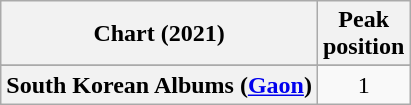<table class="wikitable sortable plainrowheaders" style="text-align:center">
<tr>
<th scope="col">Chart (2021)</th>
<th scope="col">Peak<br>position</th>
</tr>
<tr>
</tr>
<tr>
<th scope="row">South Korean Albums (<a href='#'>Gaon</a>)</th>
<td>1</td>
</tr>
</table>
